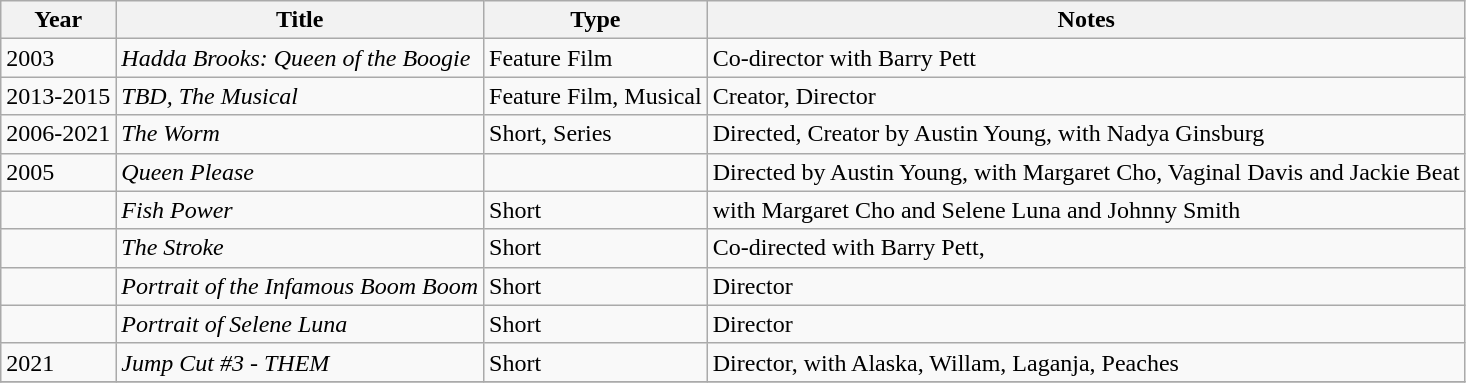<table class="wikitable sortable">
<tr>
<th>Year</th>
<th>Title</th>
<th>Type</th>
<th>Notes</th>
</tr>
<tr>
<td>2003</td>
<td><em>Hadda Brooks: Queen of the Boogie</em></td>
<td>Feature Film</td>
<td>Co-director with Barry Pett</td>
</tr>
<tr>
<td>2013-2015</td>
<td><em>TBD, The Musical</em></td>
<td>Feature Film, Musical</td>
<td>Creator, Director</td>
</tr>
<tr>
<td>2006-2021</td>
<td><em>The Worm</em></td>
<td>Short, Series</td>
<td>Directed, Creator by Austin Young, with Nadya Ginsburg</td>
</tr>
<tr>
<td>2005</td>
<td><em>Queen Please</em></td>
<td></td>
<td>Directed by Austin Young, with Margaret Cho, Vaginal Davis and Jackie Beat</td>
</tr>
<tr>
<td></td>
<td><em>Fish Power</em></td>
<td>Short</td>
<td>with Margaret Cho and Selene Luna and Johnny Smith</td>
</tr>
<tr>
<td></td>
<td><em>The Stroke</em></td>
<td>Short</td>
<td>Co-directed with Barry Pett,</td>
</tr>
<tr>
<td></td>
<td><em>Portrait of the Infamous Boom Boom</em></td>
<td>Short</td>
<td>Director</td>
</tr>
<tr>
<td></td>
<td><em>Portrait of Selene Luna</em></td>
<td>Short</td>
<td>Director</td>
</tr>
<tr>
<td>2021</td>
<td><em>Jump Cut #3 - THEM</em></td>
<td>Short</td>
<td>Director, with Alaska, Willam, Laganja, Peaches</td>
</tr>
<tr>
</tr>
</table>
